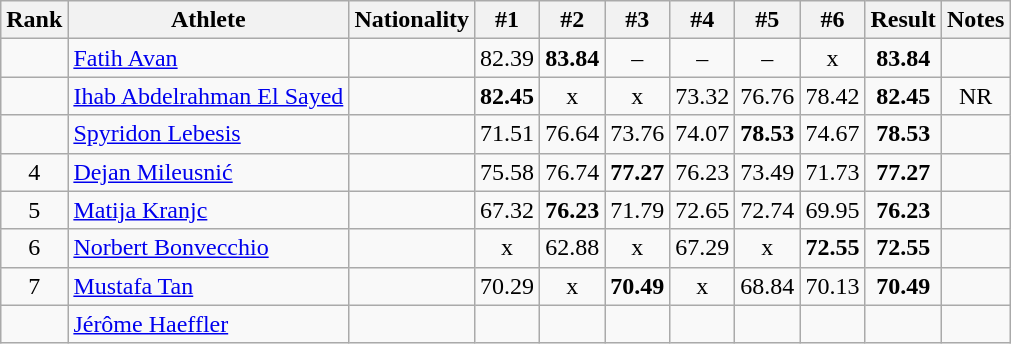<table class="wikitable sortable" style="text-align:center">
<tr>
<th>Rank</th>
<th>Athlete</th>
<th>Nationality</th>
<th>#1</th>
<th>#2</th>
<th>#3</th>
<th>#4</th>
<th>#5</th>
<th>#6</th>
<th>Result</th>
<th>Notes</th>
</tr>
<tr>
<td></td>
<td align="left"><a href='#'>Fatih Avan</a></td>
<td align="left"></td>
<td>82.39</td>
<td><strong>83.84</strong></td>
<td>–</td>
<td>–</td>
<td>–</td>
<td>x</td>
<td><strong>83.84</strong></td>
<td></td>
</tr>
<tr>
<td></td>
<td align="left"><a href='#'>Ihab Abdelrahman El Sayed</a></td>
<td align="left"></td>
<td><strong>82.45</strong></td>
<td>x</td>
<td>x</td>
<td>73.32</td>
<td>76.76</td>
<td>78.42</td>
<td><strong>82.45</strong></td>
<td>NR</td>
</tr>
<tr>
<td></td>
<td align="left"><a href='#'>Spyridon Lebesis</a></td>
<td align="left"></td>
<td>71.51</td>
<td>76.64</td>
<td>73.76</td>
<td>74.07</td>
<td><strong>78.53</strong></td>
<td>74.67</td>
<td><strong>78.53</strong></td>
<td></td>
</tr>
<tr>
<td>4</td>
<td align="left"><a href='#'>Dejan Mileusnić</a></td>
<td align="left"></td>
<td>75.58</td>
<td>76.74</td>
<td><strong>77.27</strong></td>
<td>76.23</td>
<td>73.49</td>
<td>71.73</td>
<td><strong>77.27</strong></td>
<td></td>
</tr>
<tr>
<td>5</td>
<td align="left"><a href='#'>Matija Kranjc</a></td>
<td align="left"></td>
<td>67.32</td>
<td><strong>76.23</strong></td>
<td>71.79</td>
<td>72.65</td>
<td>72.74</td>
<td>69.95</td>
<td><strong>76.23</strong></td>
<td></td>
</tr>
<tr>
<td>6</td>
<td align="left"><a href='#'>Norbert Bonvecchio</a></td>
<td align="left"></td>
<td>x</td>
<td>62.88</td>
<td>x</td>
<td>67.29</td>
<td>x</td>
<td><strong>72.55</strong></td>
<td><strong>72.55</strong></td>
<td></td>
</tr>
<tr>
<td>7</td>
<td align="left"><a href='#'>Mustafa Tan</a></td>
<td align="left"></td>
<td>70.29</td>
<td>x</td>
<td><strong>70.49</strong></td>
<td>x</td>
<td>68.84</td>
<td>70.13</td>
<td><strong>70.49</strong></td>
<td></td>
</tr>
<tr>
<td></td>
<td align="left"><a href='#'>Jérôme Haeffler</a></td>
<td align="left"></td>
<td></td>
<td></td>
<td></td>
<td></td>
<td></td>
<td></td>
<td><strong></strong></td>
<td></td>
</tr>
</table>
